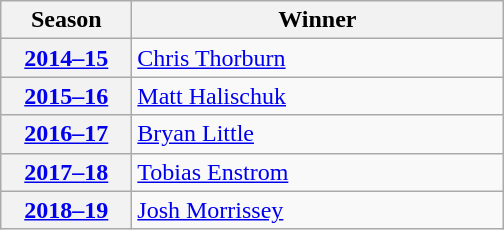<table class="wikitable">
<tr>
<th scope="col" style="width:5em">Season</th>
<th scope="col" style="width:15em">Winner</th>
</tr>
<tr>
<th scope="row"><a href='#'>2014–15</a></th>
<td><a href='#'>Chris Thorburn</a></td>
</tr>
<tr>
<th scope="row"><a href='#'>2015–16</a></th>
<td><a href='#'>Matt Halischuk</a></td>
</tr>
<tr>
<th scope="row"><a href='#'>2016–17</a></th>
<td><a href='#'>Bryan Little</a></td>
</tr>
<tr>
<th scope="row"><a href='#'>2017–18</a></th>
<td><a href='#'>Tobias Enstrom</a></td>
</tr>
<tr>
<th scope="row"><a href='#'>2018–19</a></th>
<td><a href='#'>Josh Morrissey</a></td>
</tr>
</table>
